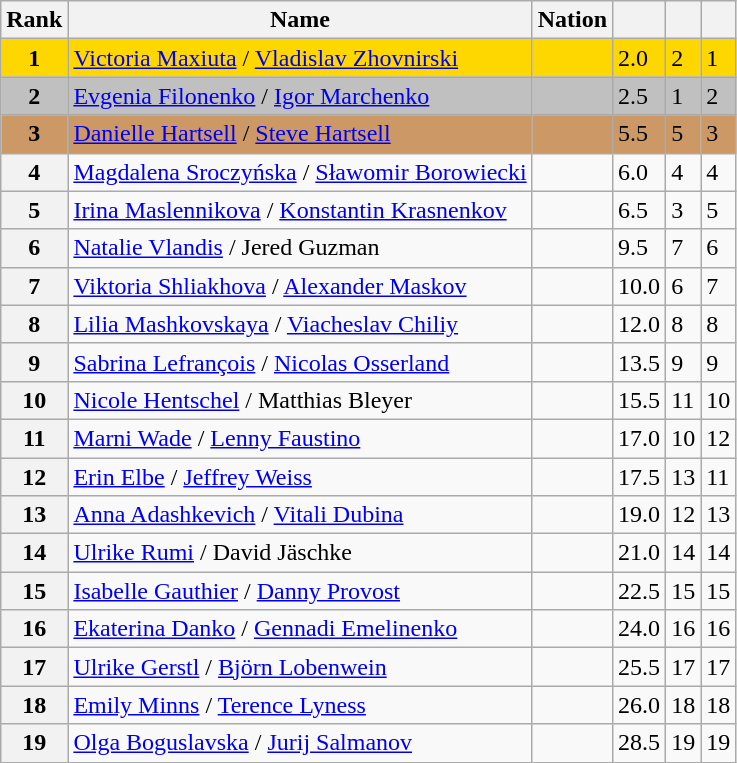<table class="wikitable sortable">
<tr>
<th>Rank</th>
<th>Name</th>
<th>Nation</th>
<th></th>
<th></th>
<th></th>
</tr>
<tr bgcolor="gold">
<td align="center"><strong>1</strong></td>
<td><a href='#'>Victoria Maxiuta</a> / <a href='#'>Vladislav Zhovnirski</a></td>
<td></td>
<td>2.0</td>
<td>2</td>
<td>1</td>
</tr>
<tr bgcolor="silver">
<td align="center"><strong>2</strong></td>
<td><a href='#'>Evgenia Filonenko</a> / <a href='#'>Igor Marchenko</a></td>
<td></td>
<td>2.5</td>
<td>1</td>
<td>2</td>
</tr>
<tr bgcolor="cc9966">
<td align="center"><strong>3</strong></td>
<td><a href='#'>Danielle Hartsell</a> / <a href='#'>Steve Hartsell</a></td>
<td></td>
<td>5.5</td>
<td>5</td>
<td>3</td>
</tr>
<tr>
<th>4</th>
<td><a href='#'>Magdalena Sroczyńska</a> / <a href='#'>Sławomir Borowiecki</a></td>
<td></td>
<td>6.0</td>
<td>4</td>
<td>4</td>
</tr>
<tr>
<th>5</th>
<td><a href='#'>Irina Maslennikova</a> / <a href='#'>Konstantin Krasnenkov</a></td>
<td></td>
<td>6.5</td>
<td>3</td>
<td>5</td>
</tr>
<tr>
<th>6</th>
<td><a href='#'>Natalie Vlandis</a> / Jered Guzman</td>
<td></td>
<td>9.5</td>
<td>7</td>
<td>6</td>
</tr>
<tr>
<th>7</th>
<td><a href='#'>Viktoria Shliakhova</a> / <a href='#'>Alexander Maskov</a></td>
<td></td>
<td>10.0</td>
<td>6</td>
<td>7</td>
</tr>
<tr>
<th>8</th>
<td><a href='#'>Lilia Mashkovskaya</a> / <a href='#'>Viacheslav Chiliy</a></td>
<td></td>
<td>12.0</td>
<td>8</td>
<td>8</td>
</tr>
<tr>
<th>9</th>
<td><a href='#'>Sabrina Lefrançois</a> / <a href='#'>Nicolas Osserland</a></td>
<td></td>
<td>13.5</td>
<td>9</td>
<td>9</td>
</tr>
<tr>
<th>10</th>
<td><a href='#'>Nicole Hentschel</a> / Matthias Bleyer</td>
<td></td>
<td>15.5</td>
<td>11</td>
<td>10</td>
</tr>
<tr>
<th>11</th>
<td><a href='#'>Marni Wade</a> / <a href='#'>Lenny Faustino</a></td>
<td></td>
<td>17.0</td>
<td>10</td>
<td>12</td>
</tr>
<tr>
<th>12</th>
<td><a href='#'>Erin Elbe</a> / <a href='#'>Jeffrey Weiss</a></td>
<td></td>
<td>17.5</td>
<td>13</td>
<td>11</td>
</tr>
<tr>
<th>13</th>
<td><a href='#'>Anna Adashkevich</a> / <a href='#'>Vitali Dubina</a></td>
<td></td>
<td>19.0</td>
<td>12</td>
<td>13</td>
</tr>
<tr>
<th>14</th>
<td><a href='#'>Ulrike Rumi</a> / David Jäschke</td>
<td></td>
<td>21.0</td>
<td>14</td>
<td>14</td>
</tr>
<tr>
<th>15</th>
<td><a href='#'>Isabelle Gauthier</a> / <a href='#'>Danny Provost</a></td>
<td></td>
<td>22.5</td>
<td>15</td>
<td>15</td>
</tr>
<tr>
<th>16</th>
<td><a href='#'>Ekaterina Danko</a> / <a href='#'>Gennadi Emelinenko</a></td>
<td></td>
<td>24.0</td>
<td>16</td>
<td>16</td>
</tr>
<tr>
<th>17</th>
<td><a href='#'>Ulrike Gerstl</a> / <a href='#'>Björn Lobenwein</a></td>
<td></td>
<td>25.5</td>
<td>17</td>
<td>17</td>
</tr>
<tr>
<th>18</th>
<td><a href='#'>Emily Minns</a> / <a href='#'>Terence Lyness</a></td>
<td></td>
<td>26.0</td>
<td>18</td>
<td>18</td>
</tr>
<tr>
<th>19</th>
<td><a href='#'>Olga Boguslavska</a> / <a href='#'>Jurij Salmanov</a></td>
<td></td>
<td>28.5</td>
<td>19</td>
<td>19</td>
</tr>
</table>
